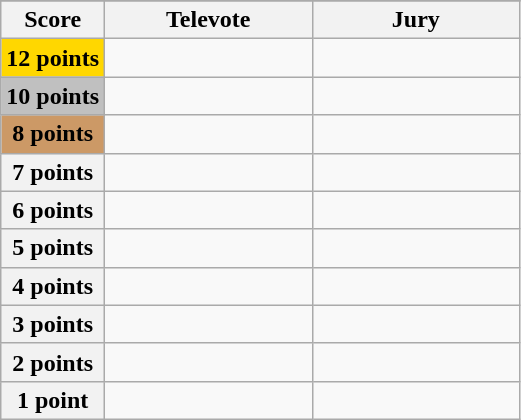<table class="wikitable">
<tr>
</tr>
<tr>
<th scope="col" width="20%">Score</th>
<th scope="col" width="40%">Televote</th>
<th scope="col" width="40%">Jury</th>
</tr>
<tr>
<th scope="row" style="background:gold">12 points</th>
<td></td>
<td></td>
</tr>
<tr>
<th scope="row" style="background:silver">10 points</th>
<td></td>
<td></td>
</tr>
<tr>
<th scope="row" style="background:#CC9966">8 points</th>
<td></td>
<td></td>
</tr>
<tr>
<th scope="row">7 points</th>
<td></td>
<td></td>
</tr>
<tr>
<th scope="row">6 points</th>
<td></td>
<td></td>
</tr>
<tr>
<th scope="row">5 points</th>
<td></td>
<td></td>
</tr>
<tr>
<th scope="row">4 points</th>
<td></td>
<td></td>
</tr>
<tr>
<th scope="row">3 points</th>
<td></td>
<td></td>
</tr>
<tr>
<th scope="row">2 points</th>
<td></td>
<td></td>
</tr>
<tr>
<th scope="row">1 point</th>
<td></td>
<td></td>
</tr>
</table>
